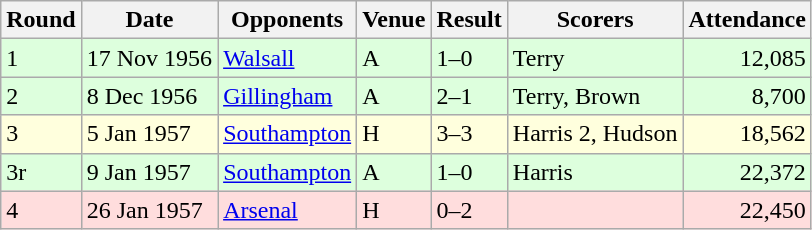<table class="wikitable">
<tr>
<th>Round</th>
<th>Date</th>
<th>Opponents</th>
<th>Venue</th>
<th>Result</th>
<th>Scorers</th>
<th>Attendance</th>
</tr>
<tr bgcolor="#ddffdd">
<td>1</td>
<td>17 Nov 1956</td>
<td><a href='#'>Walsall</a></td>
<td>A</td>
<td>1–0</td>
<td>Terry</td>
<td align="right">12,085</td>
</tr>
<tr bgcolor="#ddffdd">
<td>2</td>
<td>8 Dec 1956</td>
<td><a href='#'>Gillingham</a></td>
<td>A</td>
<td>2–1</td>
<td>Terry, Brown</td>
<td align="right">8,700</td>
</tr>
<tr bgcolor="#ffffdd">
<td>3</td>
<td>5 Jan 1957</td>
<td><a href='#'>Southampton</a></td>
<td>H</td>
<td>3–3</td>
<td>Harris 2, Hudson</td>
<td align="right">18,562</td>
</tr>
<tr bgcolor="#ddffdd">
<td>3r</td>
<td>9 Jan 1957</td>
<td><a href='#'>Southampton</a></td>
<td>A</td>
<td>1–0</td>
<td>Harris</td>
<td align="right">22,372</td>
</tr>
<tr bgcolor="#ffdddd">
<td>4</td>
<td>26 Jan 1957</td>
<td><a href='#'>Arsenal</a></td>
<td>H</td>
<td>0–2</td>
<td></td>
<td align="right">22,450</td>
</tr>
</table>
